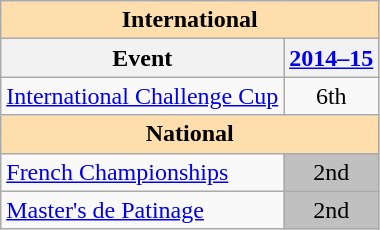<table class="wikitable" style="text-align:center">
<tr>
<th style="background-color: #ffdead; " colspan=2 align=center>International</th>
</tr>
<tr>
<th>Event</th>
<th><a href='#'>2014–15</a></th>
</tr>
<tr>
<td align=left><a href='#'>International Challenge Cup</a></td>
<td>6th</td>
</tr>
<tr>
<th style="background-color: #ffdead; " colspan=2 align=center>National</th>
</tr>
<tr>
<td align=left><a href='#'>French Championships</a></td>
<td bgcolor=silver>2nd</td>
</tr>
<tr>
<td align=left><a href='#'>Master's de Patinage</a></td>
<td bgcolor=silver>2nd</td>
</tr>
</table>
